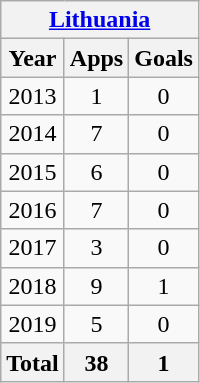<table class="wikitable" style="text-align:center">
<tr>
<th colspan=3><a href='#'>Lithuania</a></th>
</tr>
<tr>
<th>Year</th>
<th>Apps</th>
<th>Goals</th>
</tr>
<tr>
<td>2013</td>
<td>1</td>
<td>0</td>
</tr>
<tr>
<td>2014</td>
<td>7</td>
<td>0</td>
</tr>
<tr>
<td>2015</td>
<td>6</td>
<td>0</td>
</tr>
<tr>
<td>2016</td>
<td>7</td>
<td>0</td>
</tr>
<tr>
<td>2017</td>
<td>3</td>
<td>0</td>
</tr>
<tr>
<td>2018</td>
<td>9</td>
<td>1</td>
</tr>
<tr>
<td>2019</td>
<td>5</td>
<td>0</td>
</tr>
<tr>
<th>Total</th>
<th>38</th>
<th>1</th>
</tr>
</table>
